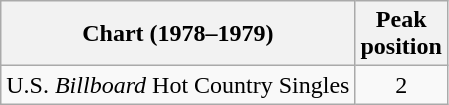<table class="wikitable sortable">
<tr>
<th align="left">Chart (1978–1979)</th>
<th align="center">Peak<br>position</th>
</tr>
<tr>
<td align="left">U.S. <em>Billboard</em> Hot Country Singles</td>
<td align="center">2</td>
</tr>
</table>
